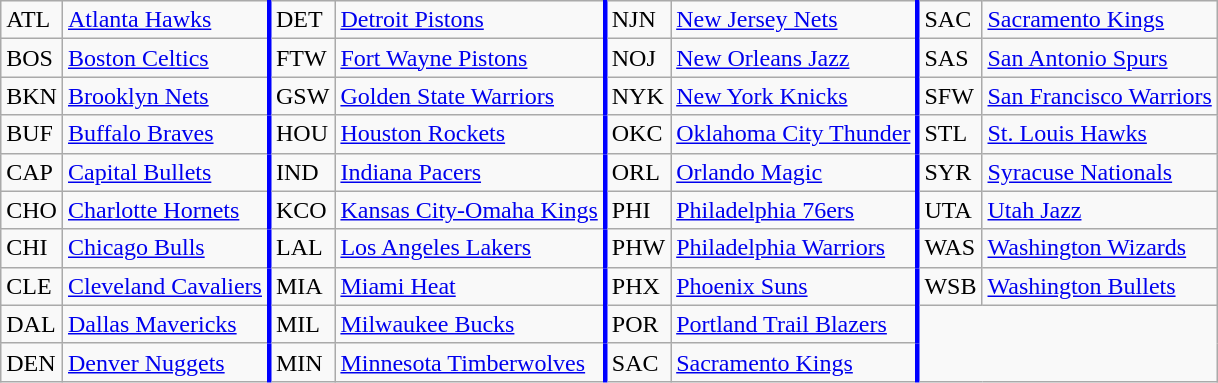<table class="wikitable" align=center>
<tr>
<td>ATL</td>
<td style="border-right: solid blue"><a href='#'>Atlanta Hawks</a></td>
<td>DET</td>
<td style="border-right: solid blue"><a href='#'>Detroit Pistons</a></td>
<td>NJN</td>
<td style="border-right: solid blue"><a href='#'>New Jersey Nets</a></td>
<td>SAC</td>
<td><a href='#'>Sacramento Kings</a></td>
</tr>
<tr>
<td>BOS</td>
<td style="border-right: solid blue"><a href='#'>Boston Celtics</a></td>
<td>FTW</td>
<td style="border-right: solid blue"><a href='#'>Fort Wayne Pistons</a></td>
<td>NOJ</td>
<td style="border-right: solid blue"><a href='#'>New Orleans Jazz</a></td>
<td>SAS</td>
<td><a href='#'>San Antonio Spurs</a></td>
</tr>
<tr>
<td>BKN</td>
<td style="border-right: solid blue"><a href='#'>Brooklyn Nets</a></td>
<td>GSW</td>
<td style="border-right: solid blue"><a href='#'>Golden State Warriors</a></td>
<td>NYK</td>
<td style="border-right: solid blue"><a href='#'>New York Knicks</a></td>
<td>SFW</td>
<td><a href='#'>San Francisco Warriors</a></td>
</tr>
<tr>
<td>BUF</td>
<td style="border-right: solid blue"><a href='#'>Buffalo Braves</a></td>
<td>HOU</td>
<td style="border-right: solid blue"><a href='#'>Houston Rockets</a></td>
<td>OKC</td>
<td style="border-right: solid blue"><a href='#'>Oklahoma City Thunder</a></td>
<td>STL</td>
<td><a href='#'>St. Louis Hawks</a></td>
</tr>
<tr>
<td>CAP</td>
<td style="border-right: solid blue"><a href='#'>Capital Bullets</a></td>
<td>IND</td>
<td style="border-right: solid blue"><a href='#'>Indiana Pacers</a></td>
<td>ORL</td>
<td style="border-right: solid blue"><a href='#'>Orlando Magic</a></td>
<td>SYR</td>
<td><a href='#'>Syracuse Nationals</a></td>
</tr>
<tr>
<td>CHO</td>
<td style="border-right: solid blue"><a href='#'>Charlotte Hornets</a></td>
<td>KCO</td>
<td style="border-right: solid blue"><a href='#'>Kansas City-Omaha Kings</a></td>
<td>PHI</td>
<td style="border-right: solid blue"><a href='#'>Philadelphia 76ers</a></td>
<td>UTA</td>
<td><a href='#'>Utah Jazz</a></td>
</tr>
<tr>
<td>CHI</td>
<td style="border-right: solid blue"><a href='#'>Chicago Bulls</a></td>
<td>LAL</td>
<td style="border-right: solid blue"><a href='#'>Los Angeles Lakers</a></td>
<td>PHW</td>
<td style="border-right: solid blue"><a href='#'>Philadelphia Warriors</a></td>
<td>WAS</td>
<td><a href='#'>Washington Wizards</a></td>
</tr>
<tr>
<td>CLE</td>
<td style="border-right: solid blue"><a href='#'>Cleveland Cavaliers</a></td>
<td>MIA</td>
<td style="border-right: solid blue"><a href='#'>Miami Heat</a></td>
<td>PHX</td>
<td style="border-right: solid blue"><a href='#'>Phoenix Suns</a></td>
<td>WSB</td>
<td><a href='#'>Washington Bullets</a></td>
</tr>
<tr>
<td>DAL</td>
<td style="border-right: solid blue"><a href='#'>Dallas Mavericks</a></td>
<td>MIL</td>
<td style="border-right: solid blue"><a href='#'>Milwaukee Bucks</a></td>
<td>POR</td>
<td style="border-right: solid blue"><a href='#'>Portland Trail Blazers</a></td>
</tr>
<tr>
<td>DEN</td>
<td style="border-right: solid blue"><a href='#'>Denver Nuggets</a></td>
<td>MIN</td>
<td style="border-right: solid blue"><a href='#'>Minnesota Timberwolves</a></td>
<td>SAC</td>
<td style="border-right: solid blue"><a href='#'>Sacramento Kings</a></td>
</tr>
</table>
